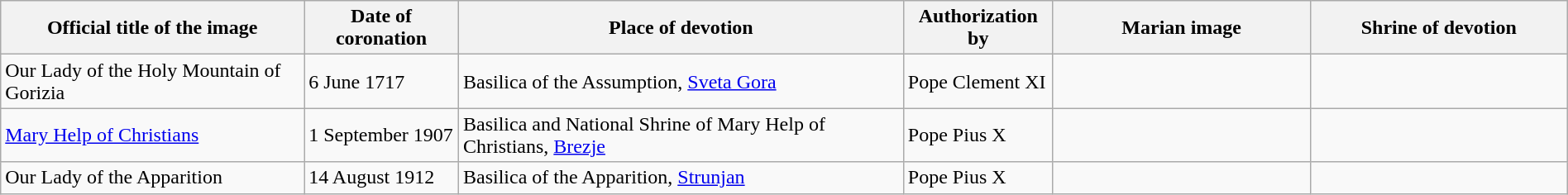<table class="wikitable sortable" width="100%">
<tr>
<th>Official title of the image</th>
<th data-sort-type="date">Date of coronation</th>
<th>Place of devotion</th>
<th>Authorization by</th>
<th width=200px class=unsortable>Marian image</th>
<th width=200px class=unsortable>Shrine of devotion</th>
</tr>
<tr>
<td>Our Lady of the Holy Mountain of Gorizia</td>
<td>6 June 1717</td>
<td>Basilica of the Assumption, <a href='#'>Sveta Gora</a></td>
<td>Pope Clement XI</td>
<td></td>
<td></td>
</tr>
<tr>
<td><a href='#'>Mary Help of Christians</a></td>
<td>1 September 1907</td>
<td>Basilica and National Shrine of Mary Help of Christians, <a href='#'>Brezje</a></td>
<td>Pope Pius X</td>
<td></td>
<td></td>
</tr>
<tr>
<td>Our Lady of the Apparition</td>
<td>14 August 1912</td>
<td>Basilica of the Apparition, <a href='#'>Strunjan</a></td>
<td>Pope Pius X</td>
<td></td>
<td></td>
</tr>
</table>
